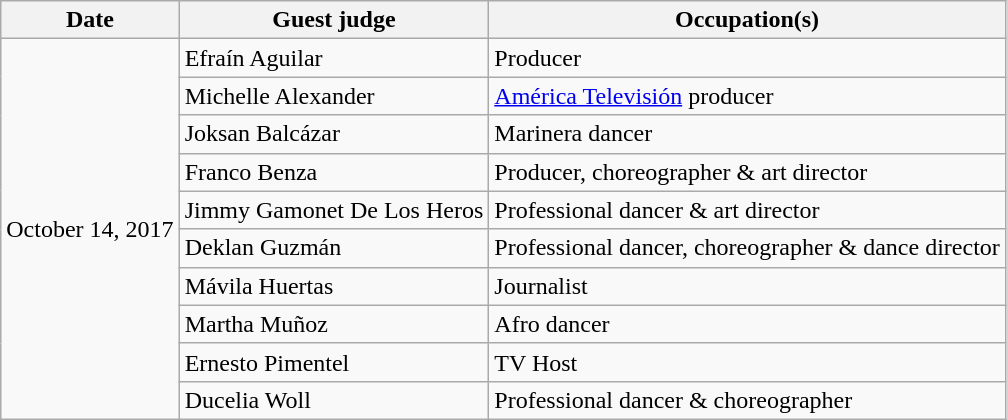<table class="wikitable">
<tr>
<th>Date</th>
<th>Guest judge</th>
<th>Occupation(s)</th>
</tr>
<tr>
<td rowspan=10>October 14, 2017</td>
<td>Efraín Aguilar</td>
<td>Producer</td>
</tr>
<tr>
<td>Michelle Alexander</td>
<td><a href='#'>América Televisión</a> producer</td>
</tr>
<tr>
<td>Joksan Balcázar</td>
<td>Marinera dancer</td>
</tr>
<tr>
<td>Franco Benza</td>
<td>Producer, choreographer & art director</td>
</tr>
<tr>
<td>Jimmy Gamonet De Los Heros</td>
<td>Professional dancer & art director</td>
</tr>
<tr>
<td>Deklan Guzmán</td>
<td>Professional dancer, choreographer & dance director</td>
</tr>
<tr>
<td>Mávila Huertas</td>
<td>Journalist</td>
</tr>
<tr>
<td>Martha Muñoz</td>
<td>Afro dancer</td>
</tr>
<tr>
<td>Ernesto Pimentel</td>
<td>TV Host</td>
</tr>
<tr>
<td>Ducelia Woll</td>
<td>Professional dancer & choreographer</td>
</tr>
</table>
